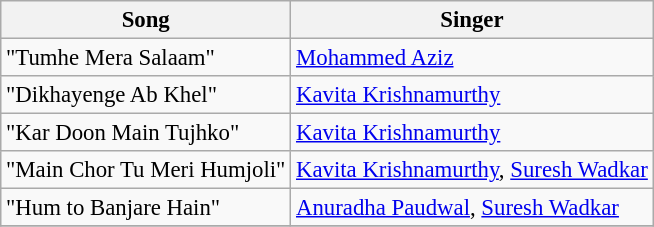<table class="wikitable" style="font-size:95%;">
<tr>
<th>Song</th>
<th>Singer</th>
</tr>
<tr>
<td>"Tumhe Mera Salaam"</td>
<td><a href='#'>Mohammed Aziz</a></td>
</tr>
<tr>
<td>"Dikhayenge Ab Khel"</td>
<td><a href='#'>Kavita Krishnamurthy</a></td>
</tr>
<tr>
<td>"Kar Doon Main Tujhko"</td>
<td><a href='#'>Kavita Krishnamurthy</a></td>
</tr>
<tr>
<td>"Main Chor Tu Meri Humjoli"</td>
<td><a href='#'>Kavita Krishnamurthy</a>, <a href='#'>Suresh Wadkar</a></td>
</tr>
<tr>
<td>"Hum to Banjare Hain"</td>
<td><a href='#'>Anuradha Paudwal</a>, <a href='#'>Suresh Wadkar</a></td>
</tr>
<tr>
</tr>
</table>
